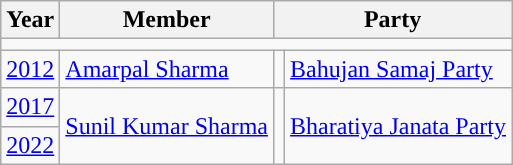<table class="wikitable">
<tr>
<th>Year</th>
<th>Member</th>
<th colspan="2">Party</th>
</tr>
<tr>
<td colspan="4"></td>
</tr>
<tr>
<td><a href='#'>2012</a></td>
<td><a href='#'>Amarpal Sharma</a></td>
<td style="background-color: "></td>
<td><a href='#'>Bahujan Samaj Party</a></td>
</tr>
<tr>
<td><a href='#'>2017</a></td>
<td rowspan="2"><a href='#'>Sunil Kumar Sharma</a></td>
<td rowspan="2" style="background-color: "></td>
<td rowspan="2"><a href='#'>Bharatiya Janata Party</a></td>
</tr>
<tr>
<td><a href='#'>2022</a></td>
</tr>
</table>
